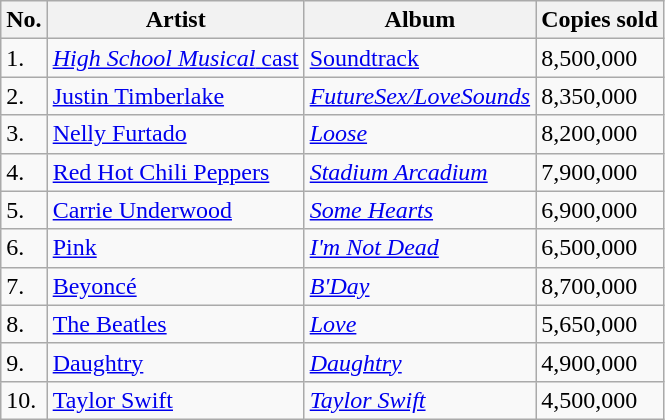<table class="wikitable">
<tr>
<th>No.</th>
<th>Artist</th>
<th>Album</th>
<th>Copies sold</th>
</tr>
<tr>
<td>1.</td>
<td><a href='#'><em>High School Musical</em> cast</a></td>
<td><a href='#'>Soundtrack</a></td>
<td>8,500,000</td>
</tr>
<tr>
<td>2.</td>
<td><a href='#'>Justin Timberlake</a></td>
<td><em><a href='#'>FutureSex/LoveSounds</a></em></td>
<td>8,350,000</td>
</tr>
<tr>
<td>3.</td>
<td><a href='#'>Nelly Furtado</a></td>
<td><em><a href='#'>Loose</a></em></td>
<td>8,200,000</td>
</tr>
<tr>
<td>4.</td>
<td><a href='#'>Red Hot Chili Peppers</a></td>
<td><em><a href='#'>Stadium Arcadium</a></em></td>
<td>7,900,000</td>
</tr>
<tr>
<td>5.</td>
<td><a href='#'>Carrie Underwood</a></td>
<td><em><a href='#'>Some Hearts</a></em></td>
<td>6,900,000</td>
</tr>
<tr>
<td>6.</td>
<td><a href='#'>Pink</a></td>
<td><em><a href='#'>I'm Not Dead</a></em></td>
<td>6,500,000</td>
</tr>
<tr>
<td>7.</td>
<td><a href='#'>Beyoncé</a></td>
<td><em><a href='#'>B'Day</a></em></td>
<td>8,700,000</td>
</tr>
<tr>
<td>8.</td>
<td><a href='#'>The Beatles</a></td>
<td><em><a href='#'>Love</a></em></td>
<td>5,650,000</td>
</tr>
<tr>
<td>9.</td>
<td><a href='#'>Daughtry</a></td>
<td><em><a href='#'>Daughtry</a></em></td>
<td>4,900,000</td>
</tr>
<tr>
<td>10.</td>
<td><a href='#'>Taylor Swift</a></td>
<td><em><a href='#'>Taylor Swift</a></em></td>
<td>4,500,000</td>
</tr>
</table>
